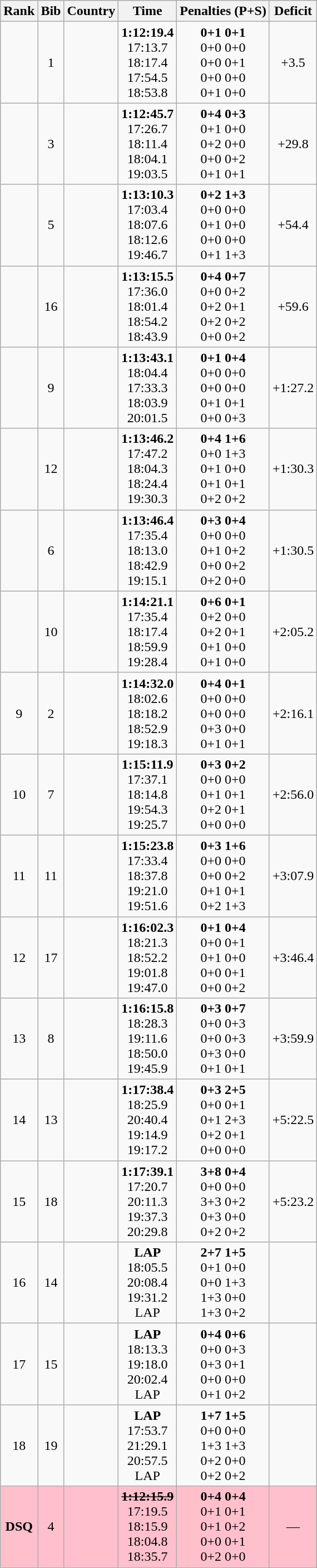<table class="wikitable sortable" style="text-align:center">
<tr>
<th>Rank</th>
<th>Bib</th>
<th>Country</th>
<th>Time</th>
<th>Penalties (P+S)</th>
<th>Deficit</th>
</tr>
<tr>
<td></td>
<td>1</td>
<td align=left></td>
<td><strong>1:12:19.4</strong><br>17:13.7<br>18:17.4<br>17:54.5<br>18:53.8</td>
<td><strong>0+1 0+1</strong><br>0+0 0+0<br>0+0 0+1<br>0+0 0+0<br>0+1 0+0</td>
<td>+3.5</td>
</tr>
<tr>
<td></td>
<td>3</td>
<td align=left></td>
<td><strong>1:12:45.7</strong> <br>17:26.7<br>18:11.4<br>18:04.1<br>19:03.5</td>
<td><strong>0+4 0+3</strong><br>0+1 0+0<br>0+2 0+0<br>0+0 0+2<br>0+1 0+1</td>
<td>+29.8</td>
</tr>
<tr>
<td></td>
<td>5</td>
<td align=left></td>
<td><strong>1:13:10.3</strong><br>17:03.4<br>18:07.6<br>18:12.6<br>19:46.7</td>
<td><strong>0+2 1+3</strong><br>0+0 0+0<br>0+1 0+0<br>0+0 0+0<br>0+1 1+3</td>
<td>+54.4</td>
</tr>
<tr>
<td></td>
<td>16</td>
<td align=left></td>
<td><strong>1:13:15.5</strong><br>17:36.0<br>18:01.4<br>18:54.2<br>18:43.9</td>
<td><strong>0+4 0+7</strong><br>0+0 0+2<br>0+2 0+1<br>0+2 0+2<br>0+0 0+2</td>
<td>+59.6</td>
</tr>
<tr>
<td></td>
<td>9</td>
<td align=left></td>
<td><strong>1:13:43.1</strong><br>18:04.4<br>17:33.3<br>18:03.9<br>20:01.5</td>
<td><strong>0+1 0+4</strong><br>0+0 0+0<br>0+0 0+0<br>0+1 0+1<br>0+0 0+3</td>
<td>+1:27.2</td>
</tr>
<tr>
<td></td>
<td>12</td>
<td align=left></td>
<td><strong>1:13:46.2</strong><br>17:47.2<br>18:04.3<br>18:24.4<br>19:30.3</td>
<td><strong>0+4 1+6</strong><br>0+0 1+3<br>0+1 0+0<br>0+1 0+1<br>0+2 0+2</td>
<td>+1:30.3</td>
</tr>
<tr>
<td></td>
<td>6</td>
<td align=left></td>
<td><strong>1:13:46.4</strong><br>17:35.4<br>18:13.0<br>18:42.9<br>19:15.1</td>
<td><strong>0+3 0+4</strong><br>0+0 0+0<br>0+1 0+2<br>0+0 0+2<br>0+2 0+0</td>
<td>+1:30.5</td>
</tr>
<tr>
<td></td>
<td>10</td>
<td align=left></td>
<td><strong>1:14:21.1</strong><br>17:35.4<br>18:17.4<br>18:59.9<br>19:28.4</td>
<td><strong>0+6 0+1</strong><br>0+2 0+0<br>0+2 0+1<br>0+1 0+0<br>0+1 0+0</td>
<td>+2:05.2</td>
</tr>
<tr>
<td>9</td>
<td>2</td>
<td align=left></td>
<td><strong>1:14:32.0</strong><br>18:02.6<br>18:18.2<br>18:52.9<br>19:18.3</td>
<td><strong>0+4 0+1</strong><br>0+0 0+0<br>0+0 0+0<br>0+3 0+0<br>0+1 0+1</td>
<td>+2:16.1</td>
</tr>
<tr>
<td>10</td>
<td>7</td>
<td align=left></td>
<td><strong>1:15:11.9</strong><br>17:37.1<br>18:14.8<br>19:54.3<br>19:25.7</td>
<td><strong>0+3 0+2</strong><br>0+0 0+0<br>0+1 0+1<br>0+2 0+1<br>0+0 0+0</td>
<td>+2:56.0</td>
</tr>
<tr>
<td>11</td>
<td>11</td>
<td align=left></td>
<td><strong>1:15:23.8</strong><br>17:33.4<br>18:37.8<br>19:21.0<br>19:51.6</td>
<td><strong>0+3 1+6</strong><br>0+0 0+0<br>0+0 0+2<br>0+1 0+1<br>0+2 1+3</td>
<td>+3:07.9</td>
</tr>
<tr>
<td>12</td>
<td>17</td>
<td align=left></td>
<td><strong>1:16:02.3</strong><br>18:21.3<br>18:52.2<br>19:01.8<br>19:47.0</td>
<td><strong>0+1 0+4</strong><br>0+0 0+1<br>0+1 0+0<br>0+0 0+1<br>0+0 0+2</td>
<td>+3:46.4</td>
</tr>
<tr>
<td>13</td>
<td>8</td>
<td align=left></td>
<td><strong>1:16:15.8</strong><br>18:28.3<br>19:11.6<br>18:50.0<br>19:45.9</td>
<td><strong>0+3 0+7</strong><br>0+0 0+3<br>0+0 0+3<br>0+3 0+0<br>0+1 0+1</td>
<td>+3:59.9</td>
</tr>
<tr>
<td>14</td>
<td>13</td>
<td align=left></td>
<td><strong>1:17:38.4</strong><br>18:25.9<br>20:40.4<br>19:14.9<br>19:17.2</td>
<td><strong>0+3 2+5</strong><br>0+0 0+1<br>0+1 2+3<br>0+2 0+1<br>0+0 0+0</td>
<td>+5:22.5</td>
</tr>
<tr>
<td>15</td>
<td>18</td>
<td align=left></td>
<td><strong>1:17:39.1</strong><br>17:20.7<br>20:11.3<br>19:37.3<br>20:29.8</td>
<td><strong>3+8 0+4</strong><br>0+0 0+0<br>3+3 0+2<br>0+3 0+0<br>0+2 0+2</td>
<td>+5:23.2</td>
</tr>
<tr>
<td>16</td>
<td>14</td>
<td align=left></td>
<td><strong>LAP</strong><br>18:05.5<br>20:08.4<br>19:31.2<br>LAP</td>
<td><strong>2+7 1+5</strong><br>0+1 0+0<br>0+0 1+3<br>1+3 0+0<br>1+3 0+2</td>
<td></td>
</tr>
<tr>
<td>17</td>
<td>15</td>
<td align=left></td>
<td><strong>LAP</strong><br>18:13.3<br>19:18.0<br>20:02.4<br>LAP</td>
<td><strong>0+4 0+6</strong><br>0+0 0+3<br>0+3 0+1<br>0+0 0+0<br>0+1 0+2</td>
<td></td>
</tr>
<tr>
<td>18</td>
<td>19</td>
<td align=left></td>
<td><strong>LAP</strong><br>17:53.7<br>21:29.1<br>20:57.5<br>LAP</td>
<td><strong>1+7 1+5</strong><br>0+0 0+0<br>1+3 1+3<br>0+2 0+0<br>0+2 0+2</td>
<td></td>
</tr>
<tr bgcolor=pink>
<td><strong>DSQ</strong></td>
<td>4</td>
<td align=left></td>
<td><s><strong>1:12:15.9</strong></s><br>17:19.5<br>18:15.9<br>18:04.8<br>18:35.7</td>
<td><strong>0+4 0+4</strong><br>0+1 0+1<br>0+1 0+2<br>0+0 0+1<br>0+2 0+0</td>
<td>—</td>
</tr>
<tr>
</tr>
</table>
